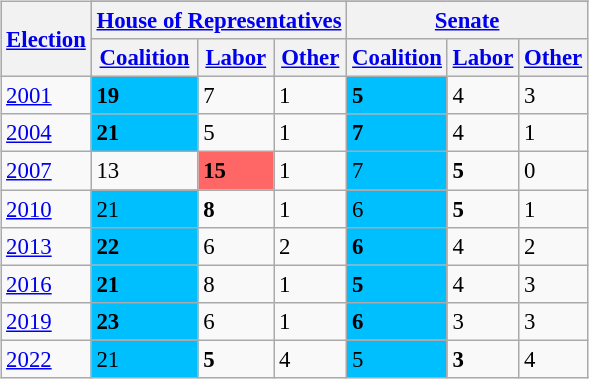<table class="wikitable" style="float:right; margin:1em; font-size:95%;">
<tr style="background:lightgrey;">
<th rowspan="3"><a href='#'>Election</a></th>
</tr>
<tr>
<th colspan="3"><a href='#'>House of Representatives</a></th>
<th colspan="3"><a href='#'>Senate</a></th>
</tr>
<tr>
<th><a href='#'>Coalition</a></th>
<th><a href='#'>Labor</a></th>
<th><a href='#'>Other</a></th>
<th><a href='#'>Coalition</a></th>
<th><a href='#'>Labor</a></th>
<th><a href='#'>Other</a></th>
</tr>
<tr>
<td><a href='#'>2001</a></td>
<td style="background:#00bfff;"><strong>19</strong></td>
<td>7</td>
<td>1</td>
<td style="background:#00bfff;"><strong>5</strong></td>
<td>4</td>
<td>3</td>
</tr>
<tr>
<td><a href='#'>2004</a></td>
<td style="background:#00bfff;"><strong>21</strong></td>
<td>5</td>
<td>1</td>
<td style="background:#00bfff;"><strong>7</strong></td>
<td>4</td>
<td>1</td>
</tr>
<tr>
<td><a href='#'>2007</a></td>
<td>13</td>
<td style="background:#f66;"><strong>15</strong></td>
<td>1</td>
<td style="background:#00bfff;">7</td>
<td><strong>5</strong></td>
<td>0</td>
</tr>
<tr>
<td><a href='#'>2010</a></td>
<td style="background:#00bfff;">21</td>
<td><strong>8</strong></td>
<td>1</td>
<td style="background:#00bfff;">6</td>
<td><strong>5</strong></td>
<td>1</td>
</tr>
<tr>
<td><a href='#'>2013</a></td>
<td style="background:#00bfff;"><strong>22</strong></td>
<td>6</td>
<td>2</td>
<td style="background:#00bfff;"><strong>6</strong></td>
<td>4</td>
<td>2</td>
</tr>
<tr>
<td><a href='#'>2016</a></td>
<td style="background:#00bfff;"><strong>21</strong></td>
<td>8</td>
<td>1</td>
<td style="background:#00bfff;"><strong>5</strong></td>
<td>4</td>
<td>3</td>
</tr>
<tr>
<td><a href='#'>2019</a></td>
<td style="background:#00bfff;"><strong>23</strong></td>
<td>6</td>
<td>1</td>
<td style="background:#00bfff;"><strong>6</strong></td>
<td>3</td>
<td>3</td>
</tr>
<tr>
<td><a href='#'>2022</a></td>
<td style="background:#00bfff;">21</td>
<td><strong>5</strong></td>
<td>4</td>
<td style="background:#00bfff;">5</td>
<td><strong>3</strong></td>
<td>4</td>
</tr>
</table>
